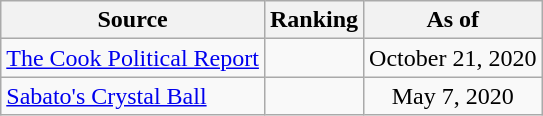<table class="wikitable" style="text-align:center">
<tr>
<th>Source</th>
<th>Ranking</th>
<th>As of</th>
</tr>
<tr>
<td align=left><a href='#'>The Cook Political Report</a></td>
<td></td>
<td>October 21, 2020</td>
</tr>
<tr>
<td align=left><a href='#'>Sabato's Crystal Ball</a></td>
<td></td>
<td>May 7, 2020</td>
</tr>
</table>
